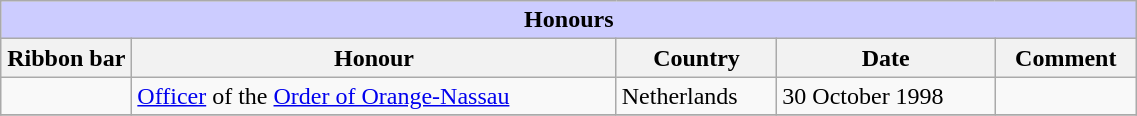<table class="wikitable" style="width:60%;">
<tr style="background:#ccf; text-align:center;">
<td colspan=5><strong>Honours</strong></td>
</tr>
<tr>
<th style="width:80px;">Ribbon bar</th>
<th>Honour</th>
<th>Country</th>
<th>Date</th>
<th>Comment</th>
</tr>
<tr>
<td></td>
<td><a href='#'>Officer</a> of the <a href='#'>Order of Orange-Nassau</a></td>
<td>Netherlands</td>
<td>30 October 1998</td>
<td></td>
</tr>
<tr>
</tr>
</table>
